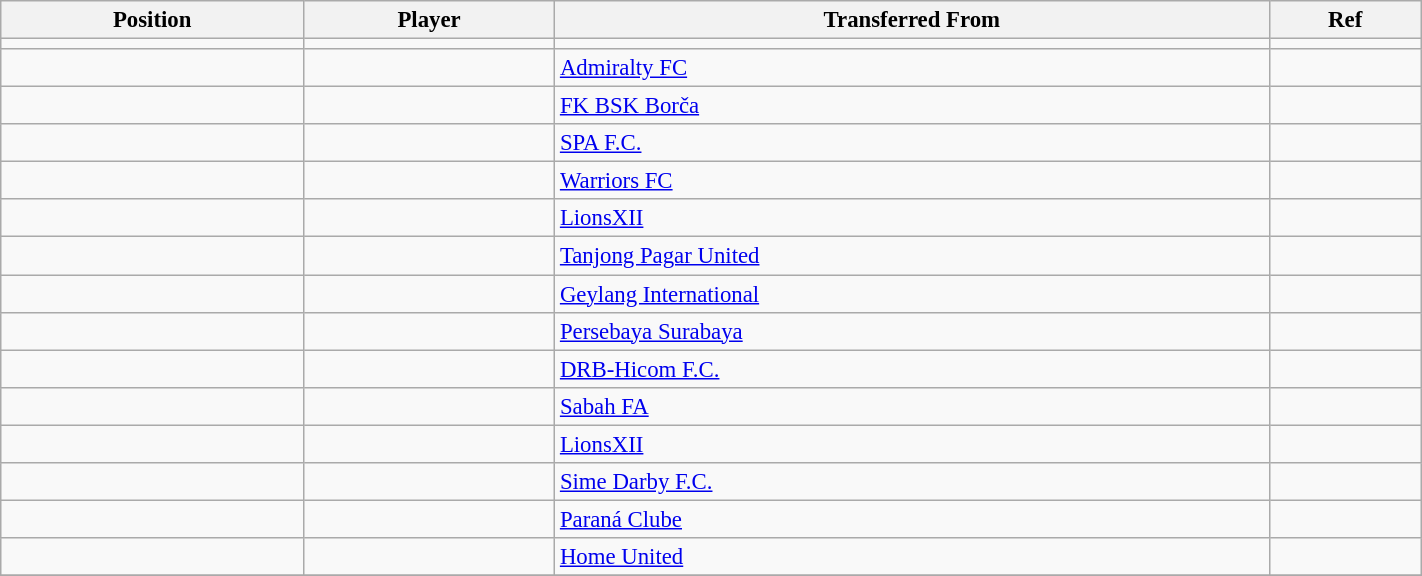<table class="wikitable sortable" style="width:75%; text-align:center; font-size:95%; text-align:left;">
<tr>
<th><strong>Position</strong></th>
<th><strong>Player</strong></th>
<th><strong>Transferred From</strong></th>
<th><strong>Ref</strong></th>
</tr>
<tr>
<td></td>
<td></td>
<td></td>
<td></td>
</tr>
<tr>
<td></td>
<td></td>
<td> <a href='#'>Admiralty FC</a></td>
<td></td>
</tr>
<tr>
<td></td>
<td></td>
<td> <a href='#'>FK BSK Borča</a></td>
<td></td>
</tr>
<tr>
<td></td>
<td></td>
<td> <a href='#'>SPA F.C.</a></td>
<td></td>
</tr>
<tr>
<td></td>
<td></td>
<td> <a href='#'>Warriors FC</a></td>
<td></td>
</tr>
<tr>
<td></td>
<td></td>
<td> <a href='#'>LionsXII</a></td>
<td></td>
</tr>
<tr>
<td></td>
<td></td>
<td> <a href='#'>Tanjong Pagar United</a></td>
<td></td>
</tr>
<tr>
<td></td>
<td></td>
<td> <a href='#'>Geylang International</a></td>
<td></td>
</tr>
<tr>
<td></td>
<td></td>
<td> <a href='#'>Persebaya Surabaya</a></td>
<td></td>
</tr>
<tr>
<td></td>
<td></td>
<td> <a href='#'>DRB-Hicom F.C.</a></td>
<td></td>
</tr>
<tr>
<td></td>
<td></td>
<td> <a href='#'>Sabah FA</a></td>
<td></td>
</tr>
<tr>
<td></td>
<td></td>
<td> <a href='#'>LionsXII</a></td>
<td></td>
</tr>
<tr>
<td></td>
<td></td>
<td> <a href='#'>Sime Darby F.C.</a></td>
<td></td>
</tr>
<tr>
<td></td>
<td></td>
<td> <a href='#'>Paraná Clube</a></td>
<td></td>
</tr>
<tr>
<td></td>
<td></td>
<td> <a href='#'>Home United</a></td>
<td> </td>
</tr>
<tr>
</tr>
</table>
